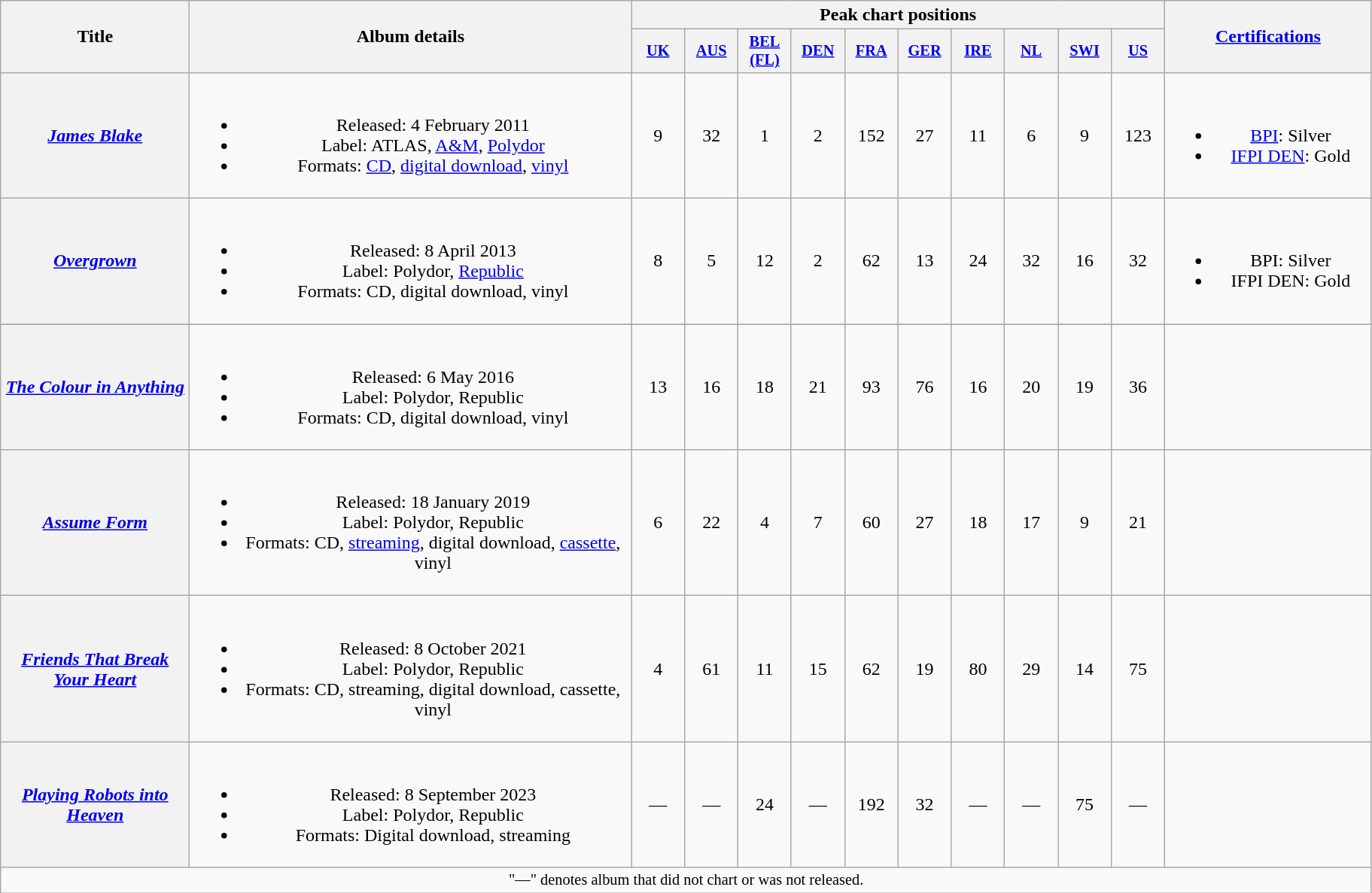<table class="wikitable plainrowheaders" style="text-align:center;">
<tr>
<th scope="col" rowspan="2" style="width:10em;">Title</th>
<th scope="col" rowspan="2" style="width:24em;">Album details</th>
<th scope="col" colspan="10">Peak chart positions</th>
<th scope="col" rowspan="2" style="width:11em;"><a href='#'>Certifications</a></th>
</tr>
<tr>
<th scope="col" style="width:3em;font-size:85%;"><a href='#'>UK</a><br></th>
<th scope="col" style="width:3em;font-size:85%;"><a href='#'>AUS</a><br></th>
<th scope="col" style="width:3em;font-size:85%;"><a href='#'>BEL<br>(FL)</a><br></th>
<th scope="col" style="width:3em;font-size:85%;"><a href='#'>DEN</a><br></th>
<th scope="col" style="width:3em;font-size:85%;"><a href='#'>FRA</a><br></th>
<th scope="col" style="width:3em;font-size:85%;"><a href='#'>GER</a><br></th>
<th scope="col" style="width:3em;font-size:85%;"><a href='#'>IRE</a><br></th>
<th scope="col" style="width:3em;font-size:85%;"><a href='#'>NL</a><br></th>
<th scope="col" style="width:3em;font-size:85%;"><a href='#'>SWI</a><br></th>
<th scope="col" style="width:3em;font-size:85%;"><a href='#'>US</a><br></th>
</tr>
<tr>
<th scope="row"><em><a href='#'>James Blake</a></em></th>
<td><br><ul><li>Released: 4 February 2011</li><li>Label: ATLAS, <a href='#'>A&M</a>, <a href='#'>Polydor</a></li><li>Formats: <a href='#'>CD</a>, <a href='#'>digital download</a>, <a href='#'>vinyl</a></li></ul></td>
<td>9</td>
<td>32</td>
<td>1</td>
<td>2</td>
<td>152</td>
<td>27</td>
<td>11</td>
<td>6</td>
<td>9</td>
<td>123</td>
<td><br><ul><li><a href='#'>BPI</a>: Silver</li><li><a href='#'>IFPI DEN</a>: Gold</li></ul></td>
</tr>
<tr>
<th scope="row"><em><a href='#'>Overgrown</a></em></th>
<td><br><ul><li>Released: 8 April 2013</li><li>Label: Polydor, <a href='#'>Republic</a></li><li>Formats: CD, digital download, vinyl</li></ul></td>
<td>8</td>
<td>5</td>
<td>12</td>
<td>2</td>
<td>62</td>
<td>13</td>
<td>24</td>
<td>32</td>
<td>16</td>
<td>32</td>
<td><br><ul><li>BPI: Silver</li><li>IFPI DEN: Gold</li></ul></td>
</tr>
<tr>
</tr>
<tr>
<th scope="row"><em><a href='#'>The Colour in Anything</a></em></th>
<td><br><ul><li>Released: 6 May 2016</li><li>Label: Polydor, Republic</li><li>Formats: CD, digital download, vinyl</li></ul></td>
<td>13</td>
<td>16</td>
<td>18</td>
<td>21</td>
<td>93</td>
<td>76</td>
<td>16</td>
<td>20</td>
<td>19</td>
<td>36</td>
<td></td>
</tr>
<tr>
<th scope="row"><em><a href='#'>Assume Form</a></em></th>
<td><br><ul><li>Released: 18 January 2019</li><li>Label: Polydor, Republic</li><li>Formats: CD, <a href='#'>streaming</a>, digital download, <a href='#'>cassette</a>, vinyl</li></ul></td>
<td>6</td>
<td>22</td>
<td>4</td>
<td>7</td>
<td>60</td>
<td>27</td>
<td>18</td>
<td>17</td>
<td>9</td>
<td>21</td>
<td></td>
</tr>
<tr>
<th scope="row"><em><a href='#'>Friends That Break Your Heart</a></em></th>
<td><br><ul><li>Released: 8 October 2021</li><li>Label: Polydor, Republic</li><li>Formats: CD, streaming, digital download, cassette, vinyl</li></ul></td>
<td>4</td>
<td>61</td>
<td>11</td>
<td>15</td>
<td>62</td>
<td>19</td>
<td>80</td>
<td>29</td>
<td>14</td>
<td>75</td>
<td></td>
</tr>
<tr>
<th scope="row"><em><a href='#'>Playing Robots into Heaven</a></em></th>
<td><br><ul><li>Released: 8 September 2023</li><li>Label: Polydor, Republic</li><li>Formats: Digital download, streaming</li></ul></td>
<td>—</td>
<td>—</td>
<td>24</td>
<td>—</td>
<td>192</td>
<td>32</td>
<td>—</td>
<td>—</td>
<td>75</td>
<td>—</td>
<td></td>
</tr>
<tr>
<td colspan="18" style="font-size:85%;">"—" denotes album that did not chart or was not released.</td>
</tr>
</table>
